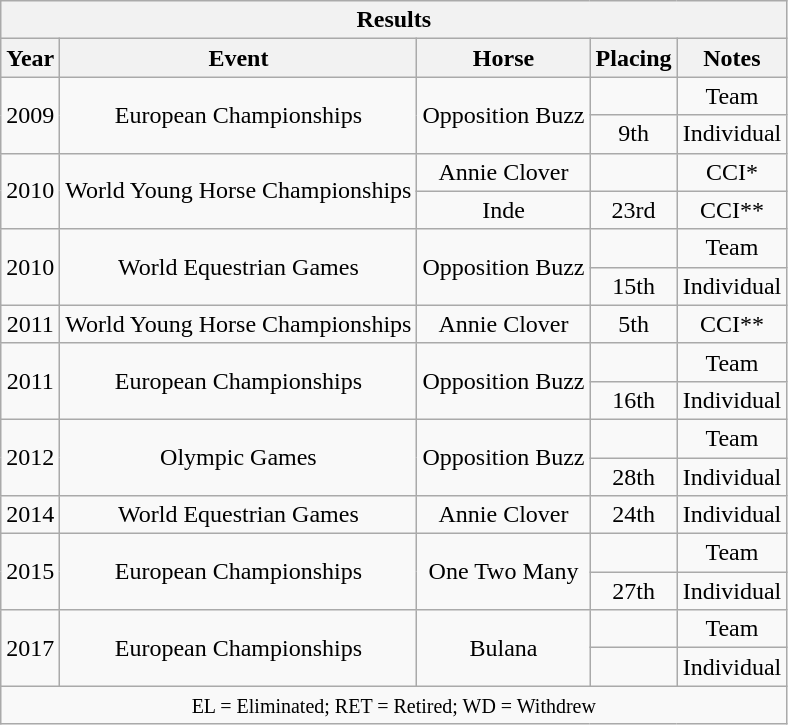<table class="wikitable" style="text-align:center">
<tr>
<th colspan="11" align="center"><strong>Results</strong></th>
</tr>
<tr>
<th>Year</th>
<th>Event</th>
<th>Horse</th>
<th>Placing</th>
<th>Notes</th>
</tr>
<tr>
<td rowspan="2">2009</td>
<td rowspan="2">European Championships</td>
<td rowspan="2">Opposition Buzz</td>
<td></td>
<td>Team</td>
</tr>
<tr>
<td>9th</td>
<td>Individual</td>
</tr>
<tr>
<td rowspan="2">2010</td>
<td rowspan="2">World Young Horse Championships</td>
<td>Annie Clover</td>
<td></td>
<td>CCI*</td>
</tr>
<tr>
<td>Inde</td>
<td>23rd</td>
<td>CCI**</td>
</tr>
<tr>
<td rowspan="2">2010</td>
<td rowspan="2">World Equestrian Games</td>
<td rowspan="2">Opposition Buzz</td>
<td></td>
<td>Team</td>
</tr>
<tr>
<td>15th</td>
<td>Individual</td>
</tr>
<tr>
<td>2011</td>
<td>World Young Horse Championships</td>
<td>Annie Clover</td>
<td>5th</td>
<td>CCI**</td>
</tr>
<tr>
<td rowspan="2">2011</td>
<td rowspan="2">European Championships</td>
<td rowspan="2">Opposition Buzz</td>
<td></td>
<td>Team</td>
</tr>
<tr>
<td>16th</td>
<td>Individual</td>
</tr>
<tr>
<td rowspan="2">2012</td>
<td rowspan="2">Olympic Games</td>
<td rowspan="2">Opposition Buzz</td>
<td></td>
<td>Team</td>
</tr>
<tr>
<td>28th</td>
<td>Individual</td>
</tr>
<tr>
<td>2014</td>
<td>World Equestrian Games</td>
<td>Annie Clover</td>
<td>24th</td>
<td>Individual</td>
</tr>
<tr>
<td rowspan="2">2015</td>
<td rowspan="2">European Championships</td>
<td rowspan="2">One Two Many</td>
<td></td>
<td>Team</td>
</tr>
<tr>
<td>27th</td>
<td>Individual</td>
</tr>
<tr>
<td rowspan="2">2017</td>
<td rowspan="2">European Championships</td>
<td rowspan="2">Bulana</td>
<td></td>
<td>Team</td>
</tr>
<tr>
<td></td>
<td>Individual</td>
</tr>
<tr>
<td colspan="11" align="center"><small> EL = Eliminated; RET = Retired; WD = Withdrew </small></td>
</tr>
</table>
